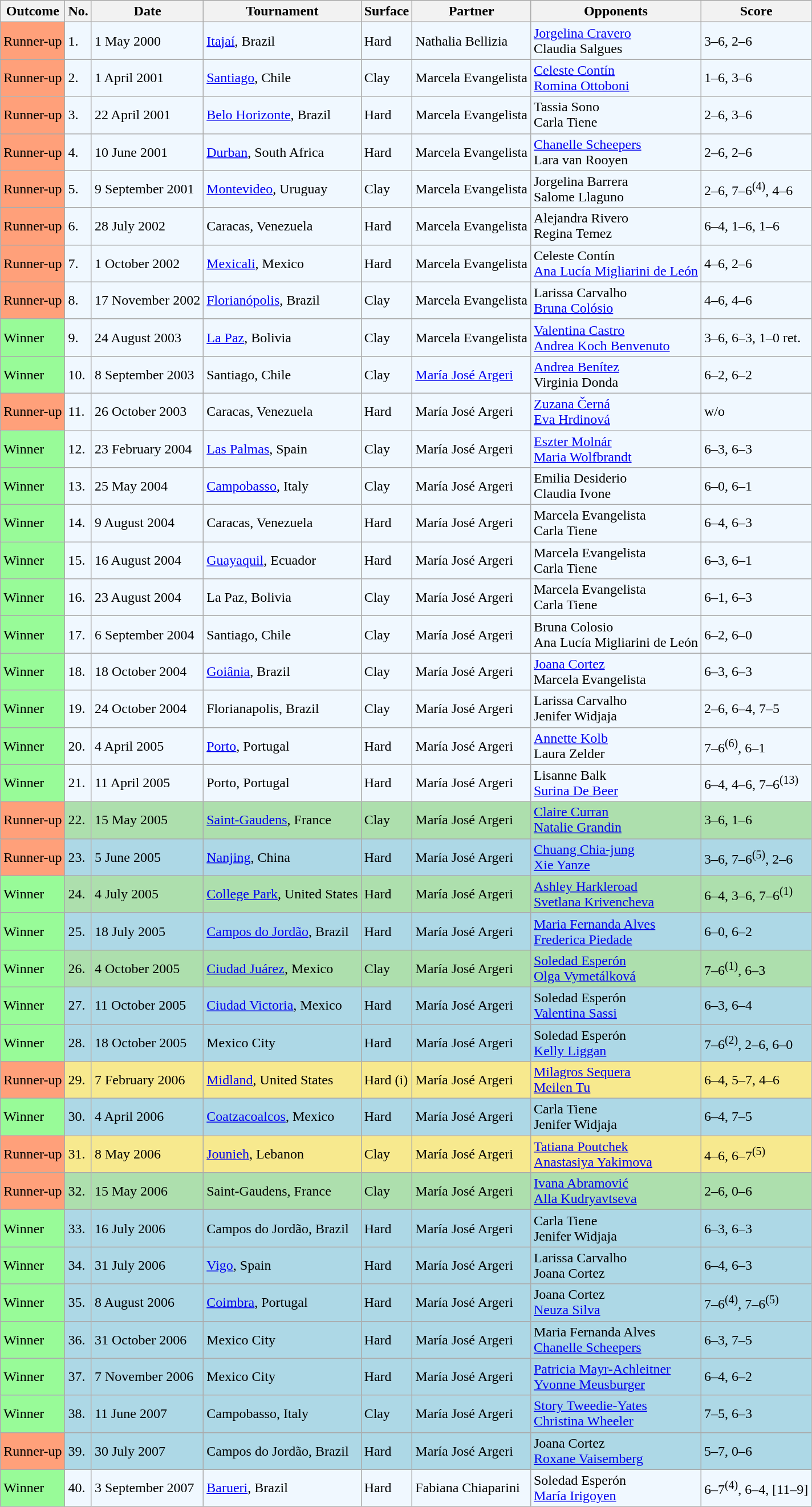<table class="sortable wikitable">
<tr>
<th>Outcome</th>
<th>No.</th>
<th>Date</th>
<th>Tournament</th>
<th>Surface</th>
<th>Partner</th>
<th>Opponents</th>
<th class="unsortable">Score</th>
</tr>
<tr style="background:#f0f8ff;">
<td style="background:#ffa07a;">Runner-up</td>
<td>1.</td>
<td>1 May 2000</td>
<td><a href='#'>Itajaí</a>, Brazil</td>
<td>Hard</td>
<td> Nathalia Bellizia</td>
<td> <a href='#'>Jorgelina Cravero</a> <br>  Claudia Salgues</td>
<td>3–6, 2–6</td>
</tr>
<tr style="background:#f0f8ff;">
<td style="background:#ffa07a;">Runner-up</td>
<td>2.</td>
<td>1 April 2001</td>
<td><a href='#'>Santiago</a>, Chile</td>
<td>Clay</td>
<td> Marcela Evangelista</td>
<td> <a href='#'>Celeste Contín</a> <br>  <a href='#'>Romina Ottoboni</a></td>
<td>1–6, 3–6</td>
</tr>
<tr style="background:#f0f8ff;">
<td style="background:#ffa07a;">Runner-up</td>
<td>3.</td>
<td>22 April 2001</td>
<td><a href='#'>Belo Horizonte</a>, Brazil</td>
<td>Hard</td>
<td> Marcela Evangelista</td>
<td> Tassia Sono <br>  Carla Tiene</td>
<td>2–6, 3–6</td>
</tr>
<tr style="background:#f0f8ff;">
<td style="background:#ffa07a;">Runner-up</td>
<td>4.</td>
<td>10 June 2001</td>
<td><a href='#'>Durban</a>, South Africa</td>
<td>Hard</td>
<td> Marcela Evangelista</td>
<td> <a href='#'>Chanelle Scheepers</a> <br>  Lara van Rooyen</td>
<td>2–6, 2–6</td>
</tr>
<tr style="background:#f0f8ff;">
<td style="background:#ffa07a;">Runner-up</td>
<td>5.</td>
<td>9 September 2001</td>
<td><a href='#'>Montevideo</a>, Uruguay</td>
<td>Clay</td>
<td> Marcela Evangelista</td>
<td> Jorgelina Barrera <br>  Salome Llaguno</td>
<td>2–6, 7–6<sup>(4)</sup>, 4–6</td>
</tr>
<tr style="background:#f0f8ff;">
<td style="background:#ffa07a;">Runner-up</td>
<td>6.</td>
<td>28 July 2002</td>
<td>Caracas, Venezuela</td>
<td>Hard</td>
<td> Marcela Evangelista</td>
<td> Alejandra Rivero <br>  Regina Temez</td>
<td>6–4, 1–6, 1–6</td>
</tr>
<tr style="background:#f0f8ff;">
<td style="background:#ffa07a;">Runner-up</td>
<td>7.</td>
<td>1 October 2002</td>
<td><a href='#'>Mexicali</a>, Mexico</td>
<td>Hard</td>
<td> Marcela Evangelista</td>
<td> Celeste Contín <br>  <a href='#'>Ana Lucía Migliarini de León</a></td>
<td>4–6, 2–6</td>
</tr>
<tr style="background:#f0f8ff;">
<td style="background:#ffa07a;">Runner-up</td>
<td>8.</td>
<td>17 November 2002</td>
<td><a href='#'>Florianópolis</a>, Brazil</td>
<td>Clay</td>
<td> Marcela Evangelista</td>
<td> Larissa Carvalho <br>  <a href='#'>Bruna Colósio</a></td>
<td>4–6, 4–6</td>
</tr>
<tr style="background:#f0f8ff;">
<td style="background:#98fb98;">Winner</td>
<td>9.</td>
<td>24 August 2003</td>
<td><a href='#'>La Paz</a>, Bolivia</td>
<td>Clay</td>
<td> Marcela Evangelista</td>
<td> <a href='#'>Valentina Castro</a> <br>  <a href='#'>Andrea Koch Benvenuto</a></td>
<td>3–6, 6–3, 1–0 ret.</td>
</tr>
<tr style="background:#f0f8ff;">
<td bgcolor="98FB98">Winner</td>
<td>10.</td>
<td>8 September 2003</td>
<td>Santiago, Chile</td>
<td>Clay</td>
<td> <a href='#'>María José Argeri</a></td>
<td> <a href='#'>Andrea Benítez</a> <br>  Virginia Donda</td>
<td>6–2, 6–2</td>
</tr>
<tr bgcolor="#f0f8ff">
<td bgcolor="FFA07A">Runner-up</td>
<td>11.</td>
<td>26 October 2003</td>
<td>Caracas, Venezuela</td>
<td>Hard</td>
<td> María José Argeri</td>
<td> <a href='#'>Zuzana Černá</a> <br>  <a href='#'>Eva Hrdinová</a></td>
<td>w/o</td>
</tr>
<tr style="background:#f0f8ff;">
<td bgcolor="98FB98">Winner</td>
<td>12.</td>
<td>23 February 2004</td>
<td><a href='#'>Las Palmas</a>, Spain</td>
<td>Clay</td>
<td> María José Argeri</td>
<td> <a href='#'>Eszter Molnár</a> <br>  <a href='#'>Maria Wolfbrandt</a></td>
<td>6–3, 6–3</td>
</tr>
<tr style="background:#f0f8ff;">
<td bgcolor="98FB98">Winner</td>
<td>13.</td>
<td>25 May 2004</td>
<td><a href='#'>Campobasso</a>, Italy</td>
<td>Clay</td>
<td> María José Argeri</td>
<td> Emilia Desiderio <br>  Claudia Ivone</td>
<td>6–0, 6–1</td>
</tr>
<tr style="background:#f0f8ff;">
<td bgcolor="98FB98">Winner</td>
<td>14.</td>
<td>9 August 2004</td>
<td>Caracas, Venezuela</td>
<td>Hard</td>
<td> María José Argeri</td>
<td> Marcela Evangelista <br>  Carla Tiene</td>
<td>6–4, 6–3</td>
</tr>
<tr style="background:#f0f8ff;">
<td bgcolor="98FB98">Winner</td>
<td>15.</td>
<td>16 August 2004</td>
<td><a href='#'>Guayaquil</a>, Ecuador</td>
<td>Hard</td>
<td> María José Argeri</td>
<td> Marcela Evangelista <br>  Carla Tiene</td>
<td>6–3, 6–1</td>
</tr>
<tr style="background:#f0f8ff;">
<td bgcolor="98FB98">Winner</td>
<td>16.</td>
<td>23 August 2004</td>
<td>La Paz, Bolivia</td>
<td>Clay</td>
<td> María José Argeri</td>
<td> Marcela Evangelista <br>  Carla Tiene</td>
<td>6–1, 6–3</td>
</tr>
<tr style="background:#f0f8ff;">
<td bgcolor="98FB98">Winner</td>
<td>17.</td>
<td>6 September 2004</td>
<td>Santiago, Chile</td>
<td>Clay</td>
<td> María José Argeri</td>
<td> Bruna Colosio <br>  Ana Lucía Migliarini de León</td>
<td>6–2, 6–0</td>
</tr>
<tr style="background:#f0f8ff;">
<td bgcolor="98FB98">Winner</td>
<td>18.</td>
<td>18 October 2004</td>
<td><a href='#'>Goiânia</a>, Brazil</td>
<td>Clay</td>
<td> María José Argeri</td>
<td> <a href='#'>Joana Cortez</a> <br>  Marcela Evangelista</td>
<td>6–3, 6–3</td>
</tr>
<tr style="background:#f0f8ff;">
<td bgcolor="98FB98">Winner</td>
<td>19.</td>
<td>24 October 2004</td>
<td>Florianapolis, Brazil</td>
<td>Clay</td>
<td> María José Argeri</td>
<td> Larissa Carvalho <br>  Jenifer Widjaja</td>
<td>2–6, 6–4, 7–5</td>
</tr>
<tr style="background:#f0f8ff;">
<td bgcolor="98FB98">Winner</td>
<td>20.</td>
<td>4 April 2005</td>
<td><a href='#'>Porto</a>, Portugal</td>
<td>Hard</td>
<td> María José Argeri</td>
<td> <a href='#'>Annette Kolb</a> <br>  Laura Zelder</td>
<td>7–6<sup>(6)</sup>, 6–1</td>
</tr>
<tr style="background:#f0f8ff;">
<td bgcolor="98FB98">Winner</td>
<td>21.</td>
<td>11 April 2005</td>
<td>Porto, Portugal</td>
<td>Hard</td>
<td> María José Argeri</td>
<td> Lisanne Balk <br>  <a href='#'>Surina De Beer</a></td>
<td>6–4, 4–6, 7–6<sup>(13)</sup></td>
</tr>
<tr style="background:#addfad;">
<td style="background:#ffa07a;">Runner-up</td>
<td>22.</td>
<td>15 May 2005</td>
<td><a href='#'>Saint-Gaudens</a>, France</td>
<td>Clay</td>
<td> María José Argeri</td>
<td> <a href='#'>Claire Curran</a> <br>  <a href='#'>Natalie Grandin</a></td>
<td>3–6, 1–6</td>
</tr>
<tr style="background:lightblue;">
<td style="background:#ffa07a;">Runner-up</td>
<td>23.</td>
<td>5 June 2005</td>
<td><a href='#'>Nanjing</a>, China</td>
<td>Hard</td>
<td> María José Argeri</td>
<td> <a href='#'>Chuang Chia-jung</a> <br>  <a href='#'>Xie Yanze</a></td>
<td>3–6, 7–6<sup>(5)</sup>, 2–6</td>
</tr>
<tr style="background:#addfad;">
<td bgcolor="98FB98">Winner</td>
<td>24.</td>
<td>4 July 2005</td>
<td><a href='#'>College Park</a>, United States</td>
<td>Hard</td>
<td> María José Argeri</td>
<td> <a href='#'>Ashley Harkleroad</a> <br>  <a href='#'>Svetlana Krivencheva</a></td>
<td>6–4, 3–6, 7–6<sup>(1)</sup></td>
</tr>
<tr style="background:lightblue;">
<td bgcolor="98FB98">Winner</td>
<td>25.</td>
<td>18 July 2005</td>
<td><a href='#'>Campos do Jordão</a>, Brazil</td>
<td>Hard</td>
<td> María José Argeri</td>
<td> <a href='#'>Maria Fernanda Alves</a> <br>  <a href='#'>Frederica Piedade</a></td>
<td>6–0, 6–2</td>
</tr>
<tr style="background:#addfad;">
<td bgcolor="98FB98">Winner</td>
<td>26.</td>
<td>4 October 2005</td>
<td><a href='#'>Ciudad Juárez</a>, Mexico</td>
<td>Clay</td>
<td> María José Argeri</td>
<td> <a href='#'>Soledad Esperón</a> <br>  <a href='#'>Olga Vymetálková</a></td>
<td>7–6<sup>(1)</sup>, 6–3</td>
</tr>
<tr bgcolor=lightblue>
<td bgcolor="98FB98">Winner</td>
<td>27.</td>
<td>11 October 2005</td>
<td><a href='#'>Ciudad Victoria</a>, Mexico</td>
<td>Hard</td>
<td> María José Argeri</td>
<td> Soledad Esperón <br>  <a href='#'>Valentina Sassi</a></td>
<td>6–3, 6–4</td>
</tr>
<tr bgcolor=lightblue>
<td bgcolor="98FB98">Winner</td>
<td>28.</td>
<td>18 October 2005</td>
<td>Mexico City</td>
<td>Hard</td>
<td> María José Argeri</td>
<td> Soledad Esperón <br>  <a href='#'>Kelly Liggan</a></td>
<td>7–6<sup>(2)</sup>, 2–6, 6–0</td>
</tr>
<tr style="background:#f7e98e;">
<td style="background:#ffa07a;">Runner-up</td>
<td>29.</td>
<td>7 February 2006</td>
<td><a href='#'>Midland</a>, United States</td>
<td>Hard (i)</td>
<td> María José Argeri</td>
<td> <a href='#'>Milagros Sequera</a> <br>  <a href='#'>Meilen Tu</a></td>
<td>6–4, 5–7, 4–6</td>
</tr>
<tr bgcolor=lightblue>
<td bgcolor="98FB98">Winner</td>
<td>30.</td>
<td>4 April 2006</td>
<td><a href='#'>Coatzacoalcos</a>, Mexico</td>
<td>Hard</td>
<td> María José Argeri</td>
<td> Carla Tiene <br>  Jenifer Widjaja</td>
<td>6–4, 7–5</td>
</tr>
<tr style="background:#f7e98e;">
<td style="background:#ffa07a;">Runner-up</td>
<td>31.</td>
<td>8 May 2006</td>
<td><a href='#'>Jounieh</a>, Lebanon</td>
<td>Clay</td>
<td> María José Argeri</td>
<td> <a href='#'>Tatiana Poutchek</a> <br>  <a href='#'>Anastasiya Yakimova</a></td>
<td>4–6, 6–7<sup>(5)</sup></td>
</tr>
<tr style="background:#addfad;">
<td style="background:#ffa07a;">Runner-up</td>
<td>32.</td>
<td>15 May 2006</td>
<td>Saint-Gaudens, France</td>
<td>Clay</td>
<td> María José Argeri</td>
<td> <a href='#'>Ivana Abramović</a> <br>  <a href='#'>Alla Kudryavtseva</a></td>
<td>2–6, 0–6</td>
</tr>
<tr style="background:lightblue;">
<td bgcolor="98FB98">Winner</td>
<td>33.</td>
<td>16 July 2006</td>
<td>Campos do Jordão, Brazil</td>
<td>Hard</td>
<td> María José Argeri</td>
<td> Carla Tiene <br>  Jenifer Widjaja</td>
<td>6–3, 6–3</td>
</tr>
<tr style="background:lightblue;">
<td bgcolor="98FB98">Winner</td>
<td>34.</td>
<td>31 July 2006</td>
<td><a href='#'>Vigo</a>, Spain</td>
<td>Hard</td>
<td> María José Argeri</td>
<td> Larissa Carvalho <br>  Joana Cortez</td>
<td>6–4, 6–3</td>
</tr>
<tr style="background:lightblue;">
<td bgcolor="98FB98">Winner</td>
<td>35.</td>
<td>8 August 2006</td>
<td><a href='#'>Coimbra</a>, Portugal</td>
<td>Hard</td>
<td> María José Argeri</td>
<td> Joana Cortez <br>  <a href='#'>Neuza Silva</a></td>
<td>7–6<sup>(4)</sup>, 7–6<sup>(5)</sup></td>
</tr>
<tr style="background:lightblue;">
<td bgcolor="98FB98">Winner</td>
<td>36.</td>
<td>31 October 2006</td>
<td>Mexico City</td>
<td>Hard</td>
<td> María José Argeri</td>
<td> Maria Fernanda Alves <br>  <a href='#'>Chanelle Scheepers</a></td>
<td>6–3, 7–5</td>
</tr>
<tr style="background:lightblue;">
<td bgcolor="98FB98">Winner</td>
<td>37.</td>
<td>7 November 2006</td>
<td>Mexico City</td>
<td>Hard</td>
<td> María José Argeri</td>
<td> <a href='#'>Patricia Mayr-Achleitner</a> <br>  <a href='#'>Yvonne Meusburger</a></td>
<td>6–4, 6–2</td>
</tr>
<tr style="background:lightblue;">
<td bgcolor="98FB98">Winner</td>
<td>38.</td>
<td>11 June 2007</td>
<td>Campobasso, Italy</td>
<td>Clay</td>
<td> María José Argeri</td>
<td> <a href='#'>Story Tweedie-Yates</a> <br>  <a href='#'>Christina Wheeler</a></td>
<td>7–5, 6–3</td>
</tr>
<tr style="background:lightblue;">
<td style="background:#ffa07a;">Runner-up</td>
<td>39.</td>
<td>30 July 2007</td>
<td>Campos do Jordão, Brazil</td>
<td>Hard</td>
<td> María José Argeri</td>
<td> Joana Cortez <br>  <a href='#'>Roxane Vaisemberg</a></td>
<td>5–7, 0–6</td>
</tr>
<tr style="background:#f0f8ff;">
<td bgcolor="98FB98">Winner</td>
<td>40.</td>
<td>3 September 2007</td>
<td><a href='#'>Barueri</a>, Brazil</td>
<td>Hard</td>
<td> Fabiana Chiaparini</td>
<td> Soledad Esperón <br>  <a href='#'>María Irigoyen</a></td>
<td>6–7<sup>(4)</sup>, 6–4, [11–9]</td>
</tr>
</table>
